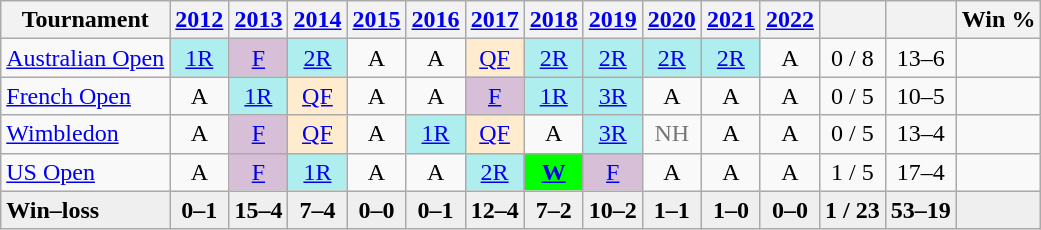<table class=wikitable style=text-align:center>
<tr>
<th>Tournament</th>
<th><a href='#'>2012</a></th>
<th><a href='#'>2013</a></th>
<th><a href='#'>2014</a></th>
<th><a href='#'>2015</a></th>
<th><a href='#'>2016</a></th>
<th><a href='#'>2017</a></th>
<th><a href='#'>2018</a></th>
<th><a href='#'>2019</a></th>
<th><a href='#'>2020</a></th>
<th><a href='#'>2021</a></th>
<th><a href='#'>2022</a></th>
<th></th>
<th></th>
<th>Win %</th>
</tr>
<tr>
<td align=left><a href='#'>Australian Open</a></td>
<td bgcolor=afeeee><a href='#'>1R</a></td>
<td bgcolor=thistle><a href='#'>F</a></td>
<td bgcolor=afeeee><a href='#'>2R</a></td>
<td>A</td>
<td>A</td>
<td bgcolor=ffebcd><a href='#'>QF</a></td>
<td bgcolor=afeeee><a href='#'>2R</a></td>
<td bgcolor=afeeee><a href='#'>2R</a></td>
<td bgcolor=afeeee><a href='#'>2R</a></td>
<td bgcolor=afeeee><a href='#'>2R</a></td>
<td>A</td>
<td>0 / 8</td>
<td>13–6</td>
<td></td>
</tr>
<tr>
<td align=left><a href='#'>French Open</a></td>
<td>A</td>
<td bgcolor=afeeee><a href='#'>1R</a></td>
<td bgcolor=ffebcd><a href='#'>QF</a></td>
<td>A</td>
<td>A</td>
<td bgcolor=thistle><a href='#'>F</a></td>
<td bgcolor=afeeee><a href='#'>1R</a></td>
<td bgcolor=afeeee><a href='#'>3R</a></td>
<td>A</td>
<td>A</td>
<td>A</td>
<td>0 / 5</td>
<td>10–5</td>
<td></td>
</tr>
<tr>
<td align=left><a href='#'>Wimbledon</a></td>
<td>A</td>
<td bgcolor=thistle><a href='#'>F</a></td>
<td bgcolor=ffebcd><a href='#'>QF</a></td>
<td>A</td>
<td bgcolor=afeeee><a href='#'>1R</a></td>
<td bgcolor=ffebcd><a href='#'>QF</a></td>
<td>A</td>
<td bgcolor=afeeee><a href='#'>3R</a></td>
<td style=color:#767676>NH</td>
<td>A</td>
<td>A</td>
<td>0 / 5</td>
<td>13–4</td>
<td></td>
</tr>
<tr>
<td align=left><a href='#'>US Open</a></td>
<td>A</td>
<td bgcolor=thistle><a href='#'>F</a></td>
<td bgcolor=afeeee><a href='#'>1R</a></td>
<td>A</td>
<td>A</td>
<td bgcolor=afeeee><a href='#'>2R</a></td>
<td bgcolor=lime><strong><a href='#'>W</a></strong></td>
<td bgcolor=thistle><a href='#'>F</a></td>
<td>A</td>
<td>A</td>
<td>A</td>
<td>1 / 5</td>
<td>17–4</td>
<td></td>
</tr>
<tr style="font-weight:bold; background:#efefef;">
<td style="text-align:left">Win–loss</td>
<td>0–1</td>
<td>15–4</td>
<td>7–4</td>
<td>0–0</td>
<td>0–1</td>
<td>12–4</td>
<td>7–2</td>
<td>10–2</td>
<td>1–1</td>
<td>1–0</td>
<td>0–0</td>
<td>1 / 23</td>
<td>53–19</td>
<td></td>
</tr>
</table>
